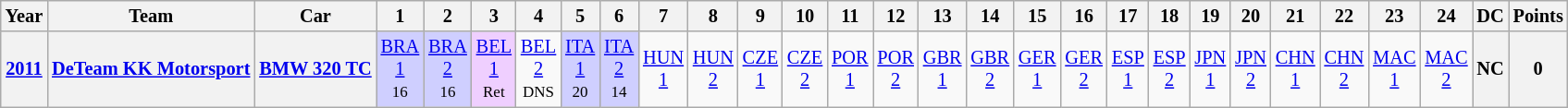<table class="wikitable" style="text-align:center; font-size:85%">
<tr>
<th>Year</th>
<th>Team</th>
<th>Car</th>
<th>1</th>
<th>2</th>
<th>3</th>
<th>4</th>
<th>5</th>
<th>6</th>
<th>7</th>
<th>8</th>
<th>9</th>
<th>10</th>
<th>11</th>
<th>12</th>
<th>13</th>
<th>14</th>
<th>15</th>
<th>16</th>
<th>17</th>
<th>18</th>
<th>19</th>
<th>20</th>
<th>21</th>
<th>22</th>
<th>23</th>
<th>24</th>
<th>DC</th>
<th>Points</th>
</tr>
<tr>
<th><a href='#'>2011</a></th>
<th><a href='#'>DeTeam KK Motorsport</a></th>
<th><a href='#'>BMW 320 TC</a></th>
<td style="background:#cfcfff;"><a href='#'>BRA<br>1</a><br><small>16</small></td>
<td style="background:#cfcfff;"><a href='#'>BRA<br>2</a><br><small>16</small></td>
<td style="background:#EFCFFF;"><a href='#'>BEL<br>1</a><br><small>Ret</small></td>
<td><a href='#'>BEL<br>2</a><br><small>DNS</small></td>
<td style="background:#cfcfff;"><a href='#'>ITA<br>1</a><br><small>20</small></td>
<td style="background:#cfcfff;"><a href='#'>ITA<br>2</a><br><small>14</small></td>
<td><a href='#'>HUN<br>1</a><br><small></small></td>
<td><a href='#'>HUN<br>2</a><br><small></small></td>
<td><a href='#'>CZE<br>1</a><br><small></small></td>
<td><a href='#'>CZE<br>2</a><br><small></small></td>
<td><a href='#'>POR<br>1</a><br><small></small></td>
<td><a href='#'>POR<br>2</a><br><small></small></td>
<td><a href='#'>GBR<br>1</a><br><small></small></td>
<td><a href='#'>GBR<br>2</a><br><small></small></td>
<td><a href='#'>GER<br>1</a><br><small></small></td>
<td><a href='#'>GER<br>2</a><br><small></small></td>
<td><a href='#'>ESP<br>1</a><br><small></small></td>
<td><a href='#'>ESP<br>2</a><br><small></small></td>
<td><a href='#'>JPN<br>1</a><br><small></small></td>
<td><a href='#'>JPN<br>2</a><br><small></small></td>
<td><a href='#'>CHN<br>1</a><br><small></small></td>
<td><a href='#'>CHN<br>2</a><br><small></small></td>
<td><a href='#'>MAC<br>1</a><br><small></small></td>
<td><a href='#'>MAC<br>2</a><br><small></small></td>
<th>NC</th>
<th>0</th>
</tr>
</table>
